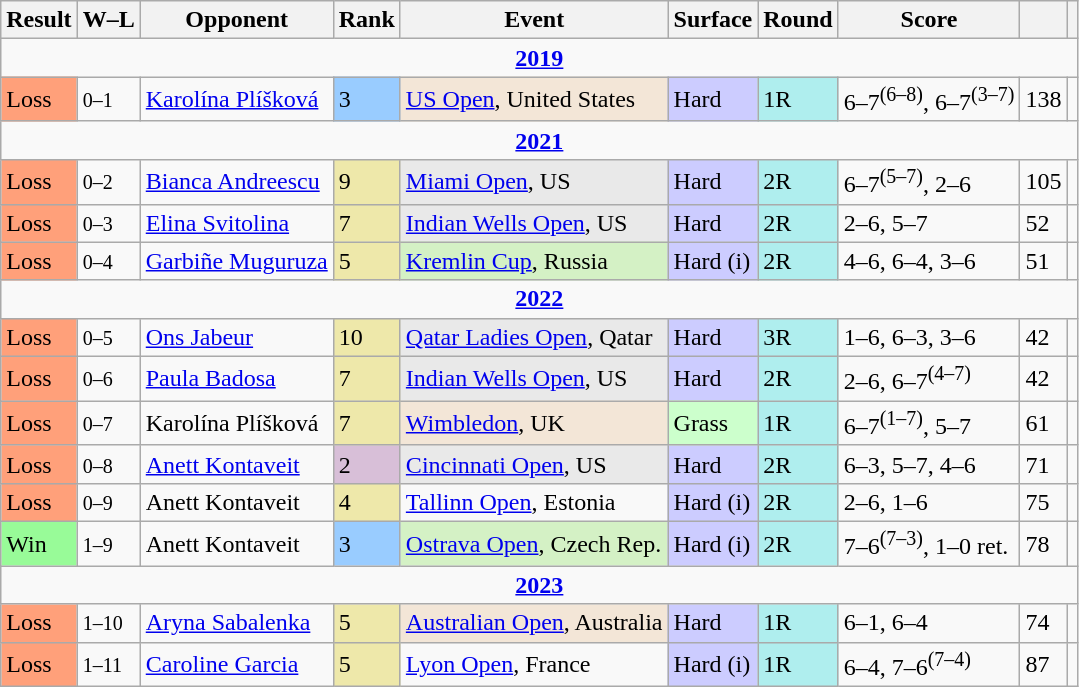<table class="wikitable sortable">
<tr>
<th>Result</th>
<th class=unsortable>W–L</th>
<th>Opponent</th>
<th>Rank</th>
<th>Event</th>
<th>Surface</th>
<th>Round</th>
<th class=unsortable>Score</th>
<th></th>
<th></th>
</tr>
<tr>
<td style=text-align:center colspan=10><strong><a href='#'>2019</a></strong></td>
</tr>
<tr>
<td style=background:#ffa07a>Loss</td>
<td><small>0–1</small></td>
<td> <a href='#'>Karolína Plíšková</a></td>
<td style=background:#9cf>3</td>
<td style=background:#f3e6d7><a href='#'>US Open</a>, United States</td>
<td style=background:#ccf>Hard</td>
<td style=background:#afeeee>1R</td>
<td>6–7<sup>(6–8)</sup>, 6–7<sup>(3–7)</sup></td>
<td>138</td>
<td></td>
</tr>
<tr>
<td style=text-align:center colspan=10><strong><a href='#'>2021</a></strong></td>
</tr>
<tr>
<td style=background:#ffa07a>Loss</td>
<td><small>0–2</small></td>
<td> <a href='#'>Bianca Andreescu</a></td>
<td style=background:#eee8aa>9</td>
<td style=background:#e9e9e9><a href='#'>Miami Open</a>, US</td>
<td style=background:#ccf>Hard</td>
<td style=background:#afeeee>2R</td>
<td>6–7<sup>(5–7)</sup>, 2–6</td>
<td>105</td>
<td></td>
</tr>
<tr>
<td style=background:#ffa07a>Loss</td>
<td><small>0–3</small></td>
<td> <a href='#'>Elina Svitolina</a></td>
<td style=background:#eee8aa>7</td>
<td style=background:#e9e9e9><a href='#'>Indian Wells Open</a>, US</td>
<td style=background:#ccf>Hard</td>
<td style=background:#afeeee>2R</td>
<td>2–6, 5–7</td>
<td>52</td>
<td></td>
</tr>
<tr>
<td style=background:#ffa07a>Loss</td>
<td><small>0–4</small></td>
<td> <a href='#'>Garbiñe Muguruza</a></td>
<td style=background:#eee8aa>5</td>
<td style=background:#d4f1c5><a href='#'>Kremlin Cup</a>, Russia</td>
<td style=background:#ccf>Hard (i)</td>
<td style=background:#afeeee>2R</td>
<td>4–6, 6–4, 3–6</td>
<td>51</td>
<td></td>
</tr>
<tr>
<td colspan=10 style=text-align:center><strong><a href='#'>2022</a></strong></td>
</tr>
<tr>
<td style=background:#ffa07a>Loss</td>
<td><small>0–5</small></td>
<td> <a href='#'>Ons Jabeur</a></td>
<td style=background:#eee8aa>10</td>
<td style=background:#e9e9e9><a href='#'>Qatar Ladies Open</a>, Qatar</td>
<td style=background:#ccf>Hard</td>
<td style=background:#afeeee>3R</td>
<td>1–6, 6–3, 3–6</td>
<td>42</td>
<td></td>
</tr>
<tr>
<td style=background:#ffa07a>Loss</td>
<td><small>0–6</small></td>
<td> <a href='#'>Paula Badosa</a></td>
<td style=background:#eee8aa>7</td>
<td style=background:#e9e9e9><a href='#'>Indian Wells Open</a>, US</td>
<td style=background:#ccf>Hard</td>
<td style=background:#afeeee>2R</td>
<td>2–6, 6–7<sup>(4–7)</sup></td>
<td>42</td>
<td></td>
</tr>
<tr>
<td style=background:#ffa07a>Loss</td>
<td><small>0–7</small></td>
<td> Karolína Plíšková</td>
<td style=background:#eee8aa>7</td>
<td style=background:#f3e6d7><a href='#'>Wimbledon</a>, UK</td>
<td style=background:#cfc>Grass</td>
<td style=background:#afeeee>1R</td>
<td>6–7<sup>(1–7)</sup>, 5–7</td>
<td>61</td>
<td></td>
</tr>
<tr>
<td style=background:#ffa07a>Loss</td>
<td><small>0–8</small></td>
<td> <a href='#'>Anett Kontaveit</a></td>
<td style=background:thistle>2</td>
<td style=background:#e9e9e9><a href='#'>Cincinnati Open</a>, US</td>
<td style=background:#ccf>Hard</td>
<td style=background:#afeeee>2R</td>
<td>6–3, 5–7, 4–6</td>
<td>71</td>
<td></td>
</tr>
<tr>
<td style=background:#ffa07a>Loss</td>
<td><small>0–9</small></td>
<td> Anett Kontaveit</td>
<td style=background:#eee8aa>4</td>
<td><a href='#'>Tallinn Open</a>, Estonia</td>
<td style=background:#ccf>Hard (i)</td>
<td style=background:#afeeee>2R</td>
<td>2–6, 1–6</td>
<td>75</td>
<td></td>
</tr>
<tr>
<td style=background:#98FB98>Win</td>
<td><small>1–9</small></td>
<td> Anett Kontaveit</td>
<td style=background:#9cf;>3</td>
<td style=background:#d4f1c5><a href='#'>Ostrava Open</a>, Czech Rep.</td>
<td style=background:#ccf>Hard (i)</td>
<td style=background:#afeeee>2R</td>
<td>7–6<sup>(7–3)</sup>, 1–0 ret.</td>
<td>78</td>
<td></td>
</tr>
<tr>
<td style=text-align:center colspan=10><strong><a href='#'>2023</a></strong></td>
</tr>
<tr>
<td style=background:#ffa07a>Loss</td>
<td><small>1–10</small></td>
<td> <a href='#'>Aryna Sabalenka</a></td>
<td style=background:#eee8aa>5</td>
<td style=background:#f3e6d7><a href='#'>Australian Open</a>, Australia</td>
<td style=background:#ccf>Hard</td>
<td style=background:#afeeee>1R</td>
<td>6–1, 6–4</td>
<td>74</td>
<td></td>
</tr>
<tr>
<td style=background:#ffa07a>Loss</td>
<td><small>1–11</small></td>
<td> <a href='#'>Caroline Garcia</a></td>
<td style=background:#eee8aa>5</td>
<td><a href='#'>Lyon Open</a>, France</td>
<td style=background:#ccf>Hard (i)</td>
<td style=background:#afeeee>1R</td>
<td>6–4, 7–6<sup>(7–4)</sup></td>
<td>87</td>
<td></td>
</tr>
</table>
